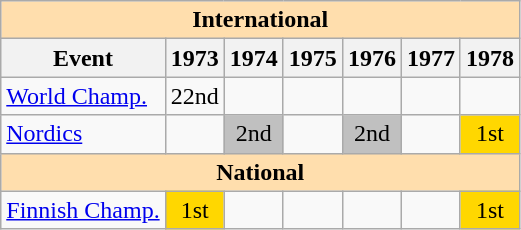<table class="wikitable" style="text-align:center">
<tr>
<th style="background-color: #ffdead; " colspan=7 align=center>International</th>
</tr>
<tr>
<th>Event</th>
<th>1973</th>
<th>1974</th>
<th>1975</th>
<th>1976</th>
<th>1977</th>
<th>1978</th>
</tr>
<tr>
<td align=left><a href='#'>World Champ.</a></td>
<td>22nd</td>
<td></td>
<td></td>
<td></td>
<td></td>
<td></td>
</tr>
<tr>
<td align=left><a href='#'>Nordics</a></td>
<td></td>
<td bgcolor=silver>2nd</td>
<td></td>
<td bgcolor=silver>2nd</td>
<td></td>
<td bgcolor=gold>1st</td>
</tr>
<tr>
<th style="background-color: #ffdead; " colspan=7 align=center>National</th>
</tr>
<tr>
<td align=left><a href='#'>Finnish Champ.</a></td>
<td bgcolor=gold>1st</td>
<td></td>
<td></td>
<td></td>
<td></td>
<td bgcolor=gold>1st</td>
</tr>
</table>
